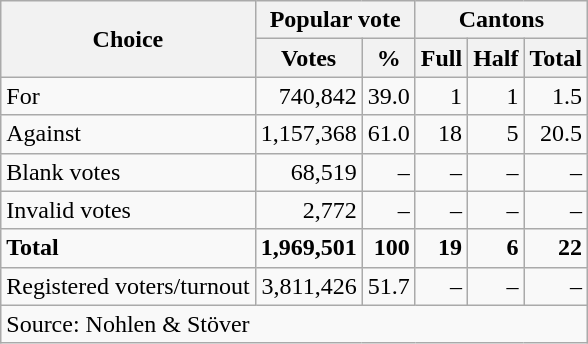<table class=wikitable style=text-align:right>
<tr>
<th rowspan=2>Choice</th>
<th colspan=2>Popular vote</th>
<th colspan=3>Cantons</th>
</tr>
<tr>
<th>Votes</th>
<th>%</th>
<th>Full</th>
<th>Half</th>
<th>Total</th>
</tr>
<tr>
<td align=left>For</td>
<td>740,842</td>
<td>39.0</td>
<td>1</td>
<td>1</td>
<td>1.5</td>
</tr>
<tr>
<td align=left>Against</td>
<td>1,157,368</td>
<td>61.0</td>
<td>18</td>
<td>5</td>
<td>20.5</td>
</tr>
<tr>
<td align=left>Blank votes</td>
<td>68,519</td>
<td>–</td>
<td>–</td>
<td>–</td>
<td>–</td>
</tr>
<tr>
<td align=left>Invalid votes</td>
<td>2,772</td>
<td>–</td>
<td>–</td>
<td>–</td>
<td>–</td>
</tr>
<tr>
<td align=left><strong>Total</strong></td>
<td><strong>1,969,501</strong></td>
<td><strong>100</strong></td>
<td><strong>19</strong></td>
<td><strong>6</strong></td>
<td><strong>22</strong></td>
</tr>
<tr>
<td align=left>Registered voters/turnout</td>
<td>3,811,426</td>
<td>51.7</td>
<td>–</td>
<td>–</td>
<td>–</td>
</tr>
<tr>
<td align=left colspan=11>Source: Nohlen & Stöver</td>
</tr>
</table>
